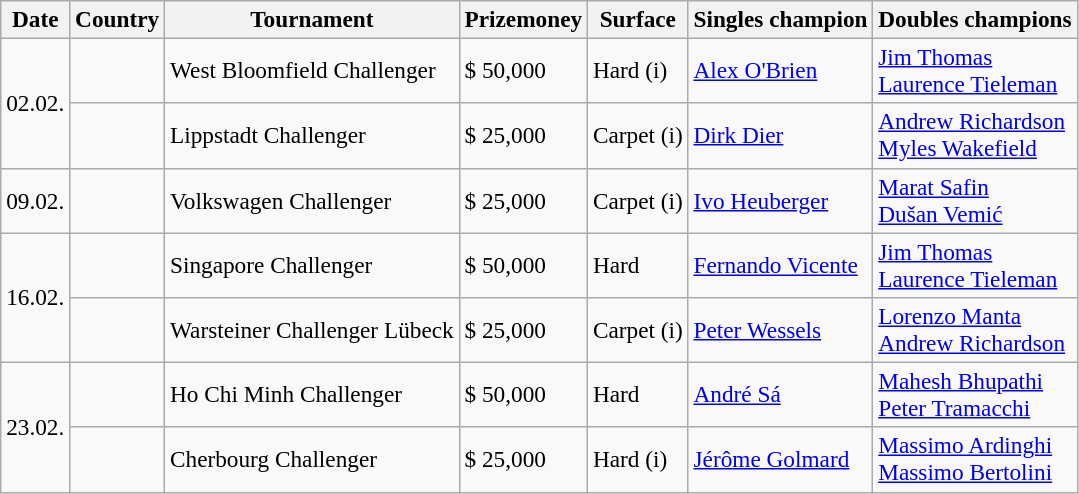<table class="sortable wikitable" style=font-size:97%>
<tr>
<th>Date</th>
<th>Country</th>
<th>Tournament</th>
<th>Prizemoney</th>
<th>Surface</th>
<th>Singles champion</th>
<th>Doubles champions</th>
</tr>
<tr>
<td rowspan="2">02.02.</td>
<td></td>
<td>West Bloomfield Challenger</td>
<td>$ 50,000</td>
<td>Hard (i)</td>
<td> <a href='#'>Alex O'Brien</a></td>
<td> <a href='#'>Jim Thomas</a><br> <a href='#'>Laurence Tieleman</a></td>
</tr>
<tr>
<td></td>
<td>Lippstadt Challenger</td>
<td>$ 25,000</td>
<td>Carpet (i)</td>
<td> <a href='#'>Dirk Dier</a></td>
<td> <a href='#'>Andrew Richardson</a><br> <a href='#'>Myles Wakefield</a></td>
</tr>
<tr>
<td>09.02.</td>
<td></td>
<td>Volkswagen Challenger</td>
<td>$ 25,000</td>
<td>Carpet (i)</td>
<td> <a href='#'>Ivo Heuberger</a></td>
<td> <a href='#'>Marat Safin</a> <br>  <a href='#'>Dušan Vemić</a></td>
</tr>
<tr>
<td rowspan="2">16.02.</td>
<td></td>
<td>Singapore Challenger</td>
<td>$ 50,000</td>
<td>Hard</td>
<td> <a href='#'>Fernando Vicente</a></td>
<td> <a href='#'>Jim Thomas</a><br> <a href='#'>Laurence Tieleman</a></td>
</tr>
<tr>
<td></td>
<td>Warsteiner Challenger Lübeck</td>
<td>$ 25,000</td>
<td>Carpet (i)</td>
<td> <a href='#'>Peter Wessels</a></td>
<td> <a href='#'>Lorenzo Manta</a><br> <a href='#'>Andrew Richardson</a></td>
</tr>
<tr>
<td rowspan="2">23.02.</td>
<td></td>
<td>Ho Chi Minh Challenger</td>
<td>$ 50,000</td>
<td>Hard</td>
<td> <a href='#'>André Sá</a></td>
<td> <a href='#'>Mahesh Bhupathi</a><br> <a href='#'>Peter Tramacchi</a></td>
</tr>
<tr>
<td></td>
<td>Cherbourg Challenger</td>
<td>$ 25,000</td>
<td>Hard (i)</td>
<td> <a href='#'>Jérôme Golmard</a></td>
<td> <a href='#'>Massimo Ardinghi</a> <br>  <a href='#'>Massimo Bertolini</a></td>
</tr>
</table>
